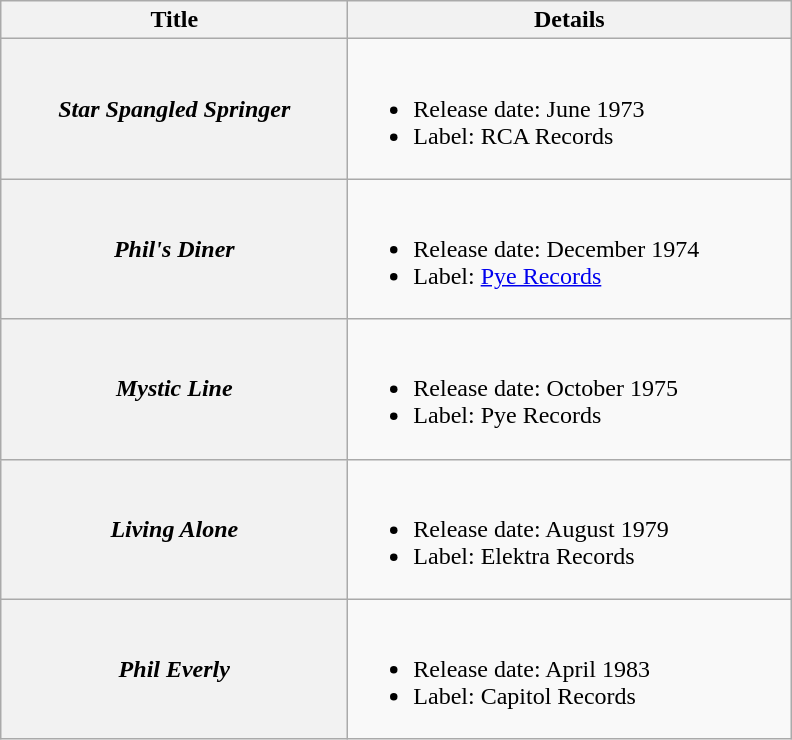<table class="wikitable plainrowheaders">
<tr>
<th style="width:14em;">Title</th>
<th style="width:18em;">Details</th>
</tr>
<tr>
<th scope="row"><em>Star Spangled Springer</em></th>
<td><br><ul><li>Release date: June 1973</li><li>Label: RCA Records</li></ul></td>
</tr>
<tr>
<th scope="row"><em>Phil's Diner</em></th>
<td><br><ul><li>Release date: December 1974</li><li>Label: <a href='#'>Pye Records</a></li></ul></td>
</tr>
<tr>
<th scope="row"><em>Mystic Line</em></th>
<td><br><ul><li>Release date: October 1975</li><li>Label: Pye Records</li></ul></td>
</tr>
<tr>
<th scope="row"><em>Living Alone</em></th>
<td><br><ul><li>Release date: August 1979</li><li>Label: Elektra Records</li></ul></td>
</tr>
<tr>
<th scope="row"><em>Phil Everly</em></th>
<td><br><ul><li>Release date: April 1983</li><li>Label: Capitol Records</li></ul></td>
</tr>
</table>
